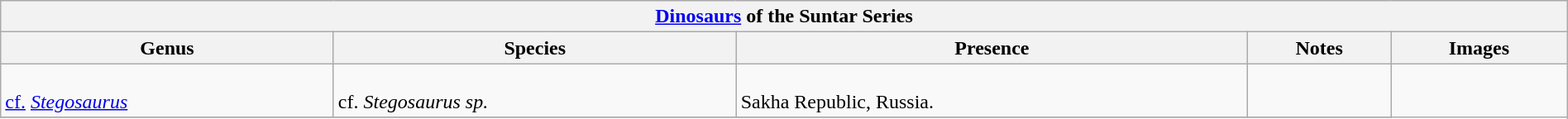<table class="wikitable" align="center" width="100%">
<tr>
<th colspan="5" align="center"><strong><a href='#'>Dinosaurs</a> of the Suntar Series</strong></th>
</tr>
<tr>
<th>Genus</th>
<th>Species</th>
<th>Presence</th>
<th>Notes</th>
<th>Images</th>
</tr>
<tr>
<td><br><a href='#'>cf.</a> <em><a href='#'>Stegosaurus</a></em></td>
<td><br>cf. <em>Stegosaurus sp.</em></td>
<td><br>Sakha Republic, Russia.</td>
<td></td>
<td rowspan="99"><br></td>
</tr>
<tr>
</tr>
</table>
